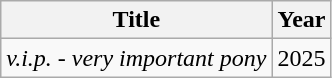<table class="wikitable">
<tr>
<th>Title</th>
<th>Year</th>
</tr>
<tr>
<td><em>v.i.p. - very important pony</em></td>
<td rowspan=1>2025</td>
</tr>
</table>
